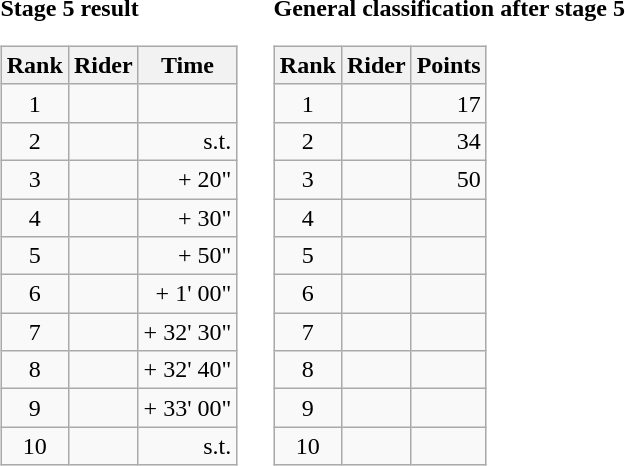<table>
<tr>
<td><strong>Stage 5 result</strong><br><table class="wikitable">
<tr>
<th scope="col">Rank</th>
<th scope="col">Rider</th>
<th scope="col">Time</th>
</tr>
<tr>
<td style="text-align:center;">1</td>
<td></td>
<td style="text-align:right;"></td>
</tr>
<tr>
<td style="text-align:center;">2</td>
<td></td>
<td style="text-align:right;">s.t.</td>
</tr>
<tr>
<td style="text-align:center;">3</td>
<td></td>
<td style="text-align:right;">+ 20"</td>
</tr>
<tr>
<td style="text-align:center;">4</td>
<td></td>
<td style="text-align:right;">+ 30"</td>
</tr>
<tr>
<td style="text-align:center;">5</td>
<td></td>
<td style="text-align:right;">+ 50"</td>
</tr>
<tr>
<td style="text-align:center;">6</td>
<td></td>
<td style="text-align:right;">+ 1' 00"</td>
</tr>
<tr>
<td style="text-align:center;">7</td>
<td></td>
<td style="text-align:right;">+ 32' 30"</td>
</tr>
<tr>
<td style="text-align:center;">8</td>
<td></td>
<td style="text-align:right;">+ 32' 40"</td>
</tr>
<tr>
<td style="text-align:center;">9</td>
<td></td>
<td style="text-align:right;">+ 33' 00"</td>
</tr>
<tr>
<td style="text-align:center;">10</td>
<td></td>
<td style="text-align:right;">s.t.</td>
</tr>
</table>
</td>
<td></td>
<td><strong>General classification after stage 5</strong><br><table class="wikitable">
<tr>
<th scope="col">Rank</th>
<th scope="col">Rider</th>
<th scope="col">Points</th>
</tr>
<tr>
<td style="text-align:center;">1</td>
<td></td>
<td style="text-align:right;">17</td>
</tr>
<tr>
<td style="text-align:center;">2</td>
<td></td>
<td style="text-align:right;">34</td>
</tr>
<tr>
<td style="text-align:center;">3</td>
<td></td>
<td style="text-align:right;">50</td>
</tr>
<tr>
<td style="text-align:center;">4</td>
<td></td>
<td></td>
</tr>
<tr>
<td style="text-align:center;">5</td>
<td></td>
<td></td>
</tr>
<tr>
<td style="text-align:center;">6</td>
<td></td>
<td></td>
</tr>
<tr>
<td style="text-align:center;">7</td>
<td></td>
<td></td>
</tr>
<tr>
<td style="text-align:center;">8</td>
<td></td>
<td></td>
</tr>
<tr>
<td style="text-align:center;">9</td>
<td></td>
<td></td>
</tr>
<tr>
<td style="text-align:center;">10</td>
<td></td>
<td></td>
</tr>
</table>
</td>
</tr>
</table>
